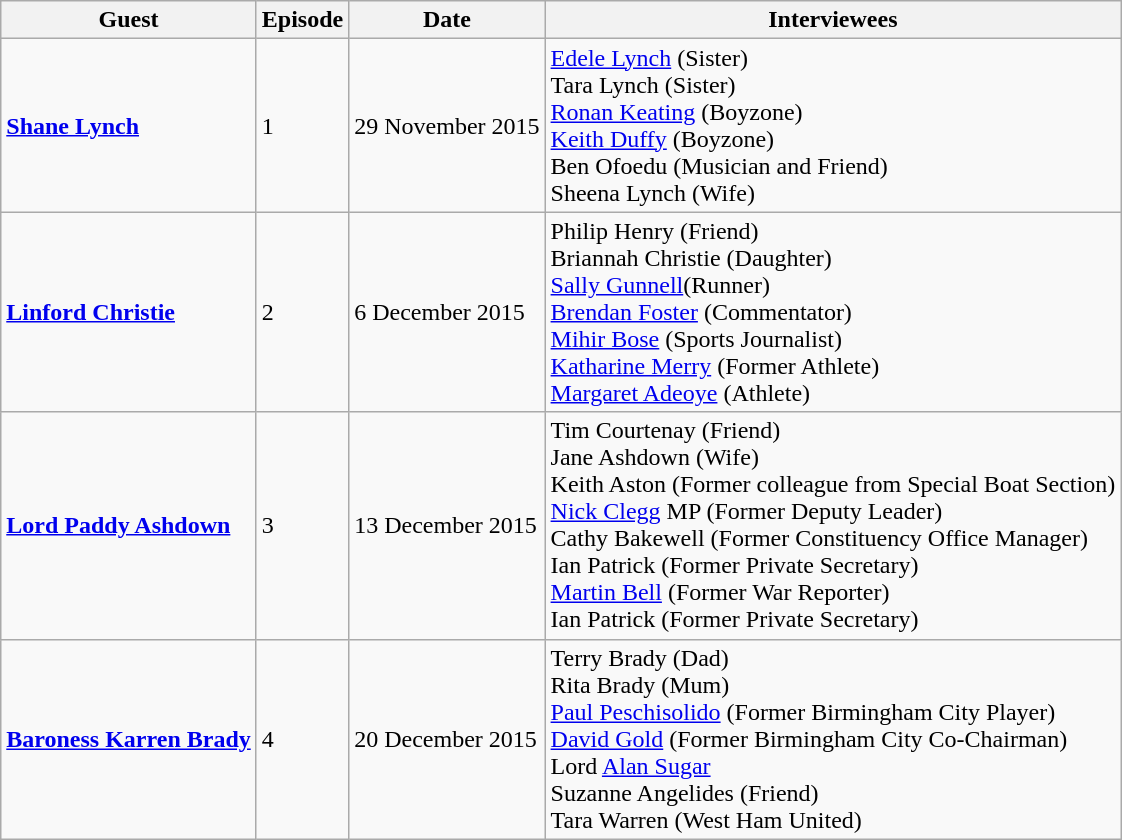<table class="wikitable">
<tr>
<th>Guest</th>
<th>Episode</th>
<th>Date</th>
<th>Interviewees</th>
</tr>
<tr>
<td><strong><a href='#'>Shane Lynch</a></strong></td>
<td>1</td>
<td>29 November 2015</td>
<td><a href='#'>Edele Lynch</a> (Sister) <br>Tara Lynch (Sister) <br><a href='#'>Ronan Keating</a> (Boyzone) <br><a href='#'>Keith Duffy</a> (Boyzone) <br>Ben Ofoedu (Musician and Friend) <br>Sheena Lynch (Wife) <br></td>
</tr>
<tr>
<td><strong><a href='#'>Linford Christie</a></strong></td>
<td>2</td>
<td>6 December 2015</td>
<td>Philip Henry (Friend) <br>Briannah Christie (Daughter) <br><a href='#'>Sally Gunnell</a>(Runner) <br><a href='#'>Brendan Foster</a> (Commentator) <br><a href='#'>Mihir Bose</a> (Sports Journalist) <br><a href='#'>Katharine Merry</a> (Former Athlete) <br><a href='#'>Margaret Adeoye</a> (Athlete)</td>
</tr>
<tr>
<td><strong><a href='#'>Lord Paddy Ashdown</a></strong></td>
<td>3</td>
<td>13 December 2015</td>
<td>Tim Courtenay (Friend) <br>Jane Ashdown (Wife) <br>Keith Aston (Former colleague from Special Boat Section) <br><a href='#'>Nick Clegg</a> MP (Former Deputy Leader) <br>Cathy Bakewell (Former Constituency Office Manager) <br>Ian Patrick (Former Private Secretary) <br><a href='#'>Martin Bell</a> (Former War Reporter) <br>Ian Patrick (Former Private Secretary)</td>
</tr>
<tr>
<td><strong><a href='#'>Baroness Karren Brady</a></strong></td>
<td>4</td>
<td>20 December 2015</td>
<td>Terry Brady (Dad) <br>Rita Brady (Mum) <br><a href='#'>Paul Peschisolido</a> (Former Birmingham City Player) <br><a href='#'>David Gold</a> (Former Birmingham City Co-Chairman) <br>Lord <a href='#'>Alan Sugar</a><br>Suzanne Angelides (Friend) <br>Tara Warren (West Ham United)</td>
</tr>
</table>
